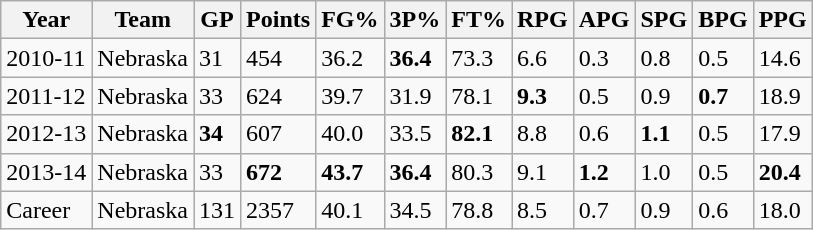<table class="wikitable">
<tr>
<th>Year</th>
<th>Team</th>
<th>GP</th>
<th>Points</th>
<th>FG%</th>
<th>3P%</th>
<th>FT%</th>
<th>RPG</th>
<th>APG</th>
<th>SPG</th>
<th>BPG</th>
<th>PPG</th>
</tr>
<tr>
<td>2010-11</td>
<td>Nebraska</td>
<td>31</td>
<td>454</td>
<td>36.2</td>
<td><strong>36.4</strong></td>
<td>73.3</td>
<td>6.6</td>
<td>0.3</td>
<td>0.8</td>
<td>0.5</td>
<td>14.6</td>
</tr>
<tr>
<td>2011-12</td>
<td>Nebraska</td>
<td>33</td>
<td>624</td>
<td>39.7</td>
<td>31.9</td>
<td>78.1</td>
<td><strong>9.3</strong></td>
<td>0.5</td>
<td>0.9</td>
<td><strong>0.7</strong></td>
<td>18.9</td>
</tr>
<tr>
<td>2012-13</td>
<td>Nebraska</td>
<td><strong>34</strong></td>
<td>607</td>
<td>40.0</td>
<td>33.5</td>
<td><strong>82.1</strong></td>
<td>8.8</td>
<td>0.6</td>
<td><strong>1.1</strong></td>
<td>0.5</td>
<td>17.9</td>
</tr>
<tr>
<td>2013-14</td>
<td>Nebraska</td>
<td>33</td>
<td><strong>672</strong></td>
<td><strong>43.7</strong></td>
<td><strong>36.4</strong></td>
<td>80.3</td>
<td>9.1</td>
<td><strong>1.2</strong></td>
<td>1.0</td>
<td>0.5</td>
<td><strong>20.4</strong></td>
</tr>
<tr>
<td>Career</td>
<td>Nebraska</td>
<td>131</td>
<td>2357</td>
<td>40.1</td>
<td>34.5</td>
<td>78.8</td>
<td>8.5</td>
<td>0.7</td>
<td>0.9</td>
<td>0.6</td>
<td>18.0</td>
</tr>
</table>
